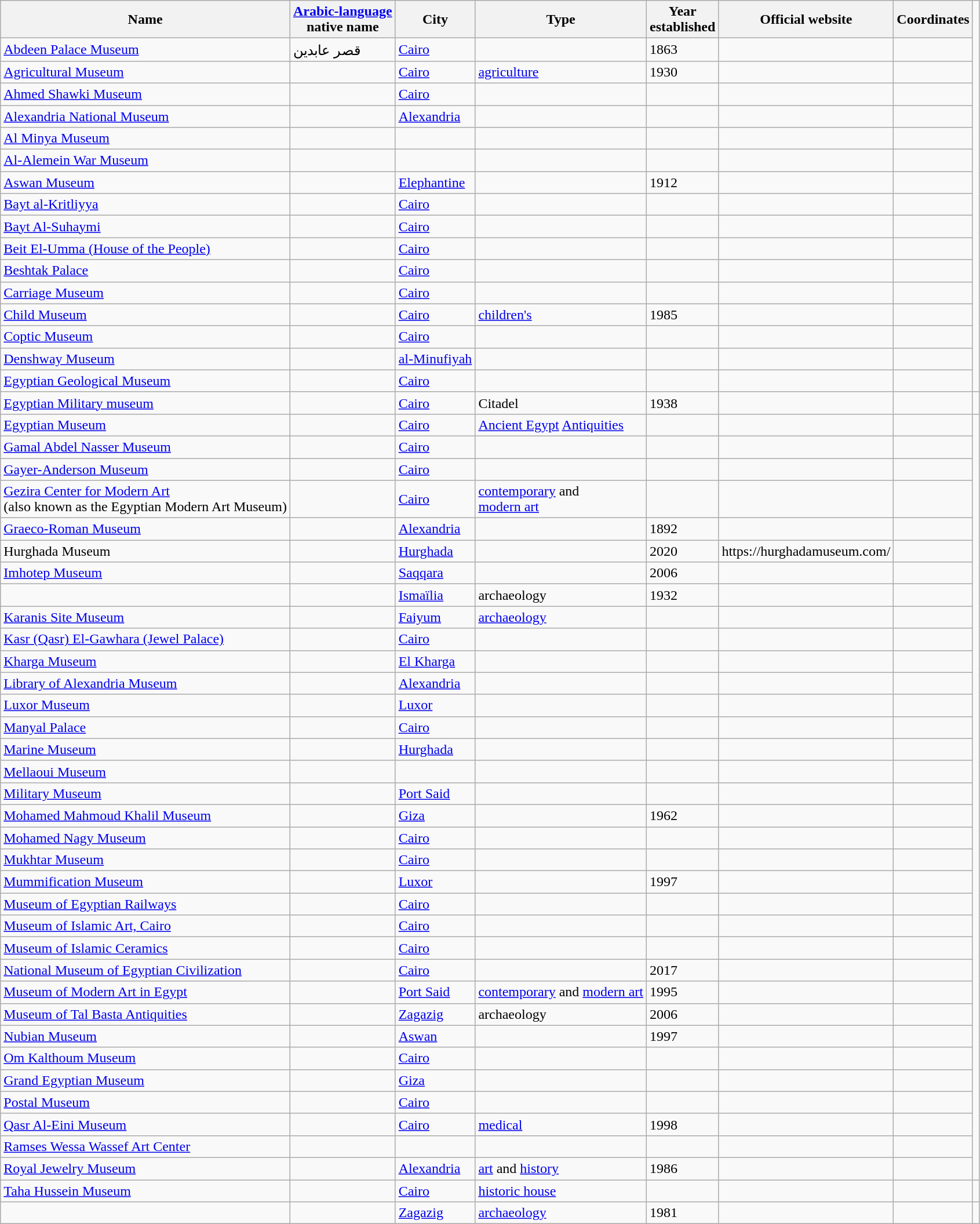<table class="wikitable sortable">
<tr>
<th>Name</th>
<th><a href='#'>Arabic-language</a><br> native name</th>
<th>City</th>
<th>Type</th>
<th>Year<br> established</th>
<th>Official website</th>
<th>Coordinates</th>
</tr>
<tr>
<td><a href='#'>Abdeen Palace Museum</a></td>
<td>قصر عابدين</td>
<td><a href='#'>Cairo</a></td>
<td></td>
<td>1863</td>
<td></td>
<td></td>
</tr>
<tr>
<td><a href='#'>Agricultural Museum</a></td>
<td></td>
<td><a href='#'>Cairo</a></td>
<td><a href='#'>agriculture</a></td>
<td>1930</td>
<td></td>
<td></td>
</tr>
<tr>
<td><a href='#'>Ahmed Shawki Museum</a></td>
<td></td>
<td><a href='#'>Cairo</a></td>
<td></td>
<td></td>
<td></td>
<td></td>
</tr>
<tr>
<td><a href='#'>Alexandria National Museum</a></td>
<td></td>
<td><a href='#'>Alexandria</a></td>
<td></td>
<td></td>
<td></td>
<td></td>
</tr>
<tr>
<td><a href='#'>Al Minya Museum</a></td>
<td></td>
<td></td>
<td></td>
<td></td>
<td></td>
<td></td>
</tr>
<tr>
<td><a href='#'>Al-Alemein War Museum</a></td>
<td></td>
<td></td>
<td></td>
<td></td>
<td></td>
<td></td>
</tr>
<tr>
<td><a href='#'>Aswan Museum</a></td>
<td></td>
<td><a href='#'>Elephantine</a></td>
<td></td>
<td>1912</td>
<td></td>
<td></td>
</tr>
<tr>
<td><a href='#'>Bayt al-Kritliyya</a></td>
<td></td>
<td><a href='#'>Cairo</a></td>
<td></td>
<td></td>
<td></td>
<td></td>
</tr>
<tr>
<td><a href='#'>Bayt Al-Suhaymi</a></td>
<td></td>
<td><a href='#'>Cairo</a></td>
<td></td>
<td></td>
<td></td>
<td></td>
</tr>
<tr>
<td><a href='#'>Beit El-Umma (House of the People)</a></td>
<td></td>
<td><a href='#'>Cairo</a></td>
<td></td>
<td></td>
<td></td>
<td></td>
</tr>
<tr>
<td><a href='#'>Beshtak Palace</a></td>
<td></td>
<td><a href='#'>Cairo</a></td>
<td></td>
<td></td>
<td></td>
<td></td>
</tr>
<tr>
<td><a href='#'>Carriage Museum</a></td>
<td></td>
<td><a href='#'>Cairo</a></td>
<td></td>
<td></td>
<td></td>
<td></td>
</tr>
<tr>
<td><a href='#'>Child Museum</a></td>
<td></td>
<td><a href='#'>Cairo</a></td>
<td><a href='#'>children's</a></td>
<td>1985</td>
<td></td>
<td></td>
</tr>
<tr>
<td><a href='#'>Coptic Museum</a></td>
<td></td>
<td><a href='#'>Cairo</a></td>
<td></td>
<td></td>
<td></td>
<td></td>
</tr>
<tr>
<td><a href='#'>Denshway Museum</a></td>
<td></td>
<td><a href='#'>al-Minufiyah</a></td>
<td></td>
<td></td>
<td></td>
<td></td>
</tr>
<tr>
<td><a href='#'>Egyptian Geological Museum</a></td>
<td></td>
<td><a href='#'>Cairo</a></td>
<td></td>
<td></td>
<td></td>
<td></td>
</tr>
<tr>
<td><a href='#'>Egyptian Military museum</a></td>
<td></td>
<td><a href='#'>Cairo</a></td>
<td>Citadel</td>
<td>1938</td>
<td></td>
<td></td>
<td></td>
</tr>
<tr>
<td><a href='#'>Egyptian Museum</a></td>
<td></td>
<td><a href='#'>Cairo</a></td>
<td><a href='#'>Ancient Egypt</a> <a href='#'>Antiquities</a></td>
<td></td>
<td></td>
<td></td>
</tr>
<tr>
<td><a href='#'>Gamal Abdel Nasser Museum</a></td>
<td></td>
<td><a href='#'>Cairo</a></td>
<td></td>
<td></td>
<td></td>
<td></td>
</tr>
<tr>
<td><a href='#'>Gayer-Anderson Museum</a></td>
<td></td>
<td><a href='#'>Cairo</a></td>
<td></td>
<td></td>
<td></td>
<td></td>
</tr>
<tr>
<td><a href='#'>Gezira Center for Modern Art</a><br>(also known as the Egyptian Modern Art Museum)</td>
<td></td>
<td><a href='#'>Cairo</a></td>
<td><a href='#'>contemporary</a> and<br> <a href='#'>modern art</a></td>
<td></td>
<td></td>
<td></td>
</tr>
<tr>
<td><a href='#'>Graeco-Roman Museum</a></td>
<td></td>
<td><a href='#'>Alexandria</a></td>
<td></td>
<td>1892</td>
<td></td>
<td></td>
</tr>
<tr>
<td>Hurghada Museum</td>
<td></td>
<td><a href='#'>Hurghada</a></td>
<td></td>
<td>2020</td>
<td>https://hurghadamuseum.com/</td>
<td></td>
</tr>
<tr>
<td><a href='#'>Imhotep Museum</a></td>
<td></td>
<td><a href='#'>Saqqara</a></td>
<td></td>
<td>2006</td>
<td></td>
<td></td>
</tr>
<tr>
<td></td>
<td></td>
<td><a href='#'>Ismaïlia</a></td>
<td>archaeology</td>
<td>1932</td>
<td></td>
<td></td>
</tr>
<tr>
<td><a href='#'>Karanis Site Museum</a></td>
<td></td>
<td><a href='#'>Faiyum</a></td>
<td><a href='#'>archaeology</a></td>
<td></td>
<td></td>
<td></td>
</tr>
<tr>
<td><a href='#'>Kasr (Qasr) El-Gawhara (Jewel Palace)</a></td>
<td></td>
<td><a href='#'>Cairo</a></td>
<td></td>
<td></td>
<td></td>
<td></td>
</tr>
<tr>
<td><a href='#'>Kharga Museum</a></td>
<td></td>
<td><a href='#'>El Kharga</a></td>
<td></td>
<td></td>
<td></td>
<td></td>
</tr>
<tr>
<td><a href='#'>Library of Alexandria Museum</a></td>
<td></td>
<td><a href='#'>Alexandria</a></td>
<td></td>
<td></td>
<td></td>
<td></td>
</tr>
<tr>
<td><a href='#'>Luxor Museum</a></td>
<td></td>
<td><a href='#'>Luxor</a></td>
<td></td>
<td></td>
<td></td>
<td></td>
</tr>
<tr>
<td><a href='#'>Manyal Palace</a></td>
<td></td>
<td><a href='#'>Cairo</a></td>
<td></td>
<td></td>
<td></td>
<td></td>
</tr>
<tr>
<td><a href='#'>Marine Museum</a></td>
<td></td>
<td><a href='#'>Hurghada</a></td>
<td></td>
<td></td>
<td></td>
<td></td>
</tr>
<tr>
<td><a href='#'>Mellaoui Museum</a></td>
<td></td>
<td></td>
<td></td>
<td></td>
<td></td>
<td></td>
</tr>
<tr>
<td><a href='#'>Military Museum</a></td>
<td></td>
<td><a href='#'>Port Said</a></td>
<td></td>
<td></td>
<td></td>
<td></td>
</tr>
<tr>
<td><a href='#'>Mohamed Mahmoud Khalil Museum</a></td>
<td></td>
<td><a href='#'>Giza</a></td>
<td></td>
<td>1962</td>
<td></td>
<td></td>
</tr>
<tr>
<td><a href='#'>Mohamed Nagy Museum</a></td>
<td></td>
<td><a href='#'>Cairo</a></td>
<td></td>
<td></td>
<td></td>
<td></td>
</tr>
<tr>
<td><a href='#'>Mukhtar Museum</a></td>
<td></td>
<td><a href='#'>Cairo</a></td>
<td></td>
<td></td>
<td></td>
<td></td>
</tr>
<tr>
<td><a href='#'>Mummification Museum</a></td>
<td></td>
<td><a href='#'>Luxor</a></td>
<td></td>
<td>1997</td>
<td></td>
<td></td>
</tr>
<tr>
<td><a href='#'>Museum of Egyptian Railways</a></td>
<td></td>
<td><a href='#'>Cairo</a></td>
<td></td>
<td></td>
<td></td>
<td></td>
</tr>
<tr>
<td><a href='#'>Museum of Islamic Art, Cairo</a></td>
<td></td>
<td><a href='#'>Cairo</a></td>
<td></td>
<td></td>
<td></td>
<td></td>
</tr>
<tr>
<td><a href='#'>Museum of Islamic Ceramics</a></td>
<td></td>
<td><a href='#'>Cairo</a></td>
<td></td>
<td></td>
<td></td>
<td></td>
</tr>
<tr>
<td><a href='#'>National Museum of Egyptian Civilization </a></td>
<td></td>
<td><a href='#'>Cairo</a></td>
<td></td>
<td>2017</td>
<td></td>
<td></td>
</tr>
<tr>
<td><a href='#'>Museum of Modern Art in Egypt</a></td>
<td></td>
<td><a href='#'>Port Said</a></td>
<td><a href='#'>contemporary</a> and <a href='#'>modern art</a></td>
<td>1995</td>
<td></td>
<td></td>
</tr>
<tr>
<td><a href='#'>Museum of Tal Basta Antiquities</a></td>
<td></td>
<td><a href='#'>Zagazig</a></td>
<td>archaeology</td>
<td>2006</td>
<td></td>
<td></td>
</tr>
<tr>
<td><a href='#'>Nubian Museum</a></td>
<td></td>
<td><a href='#'>Aswan</a></td>
<td></td>
<td>1997</td>
<td></td>
<td></td>
</tr>
<tr>
<td><a href='#'>Om Kalthoum Museum</a></td>
<td></td>
<td><a href='#'>Cairo</a></td>
<td></td>
<td></td>
<td></td>
<td></td>
</tr>
<tr>
<td><a href='#'>Grand Egyptian Museum</a></td>
<td></td>
<td><a href='#'>Giza</a></td>
<td></td>
<td></td>
<td></td>
<td></td>
</tr>
<tr>
<td><a href='#'>Postal Museum</a></td>
<td></td>
<td><a href='#'>Cairo</a></td>
<td></td>
<td></td>
<td></td>
<td></td>
</tr>
<tr>
<td><a href='#'>Qasr Al-Eini Museum</a></td>
<td></td>
<td><a href='#'>Cairo</a></td>
<td><a href='#'>medical</a></td>
<td>1998</td>
<td></td>
<td></td>
</tr>
<tr>
<td><a href='#'>Ramses Wessa Wassef Art Center</a></td>
<td></td>
<td></td>
<td></td>
<td></td>
<td></td>
<td></td>
</tr>
<tr>
<td><a href='#'>Royal Jewelry Museum</a></td>
<td></td>
<td><a href='#'>Alexandria</a></td>
<td><a href='#'>art</a> and <a href='#'>history</a></td>
<td>1986</td>
<td></td>
<td></td>
</tr>
<tr>
<td><a href='#'>Taha Hussein Museum</a></td>
<td></td>
<td><a href='#'>Cairo</a></td>
<td><a href='#'>historic house</a></td>
<td></td>
<td></td>
<td></td>
<td></td>
</tr>
<tr>
<td> </td>
<td></td>
<td><a href='#'>Zagazig</a></td>
<td><a href='#'>archaeology</a></td>
<td>1981</td>
<td></td>
<td></td>
</tr>
</table>
